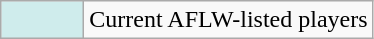<table class="wikitable">
<tr>
<td style="background:#cfecec; width:3em;"></td>
<td>Current AFLW-listed players</td>
</tr>
</table>
